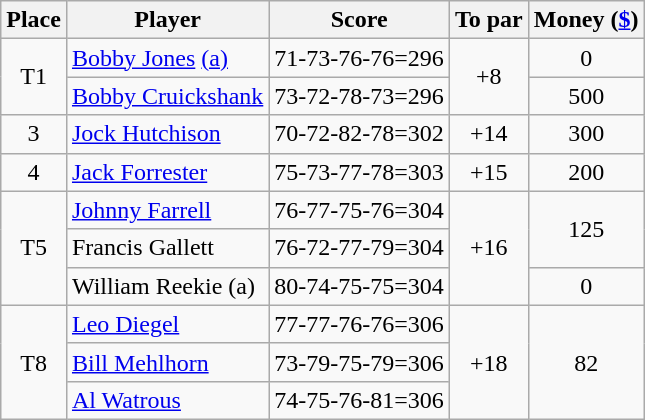<table class=wikitable>
<tr>
<th>Place</th>
<th>Player</th>
<th>Score</th>
<th>To par</th>
<th>Money (<a href='#'>$</a>)</th>
</tr>
<tr>
<td rowspan=2 align=center>T1</td>
<td> <a href='#'>Bobby Jones</a> <a href='#'>(a)</a></td>
<td>71-73-76-76=296</td>
<td rowspan=2 align=center>+8</td>
<td align=center>0</td>
</tr>
<tr>
<td> <a href='#'>Bobby Cruickshank</a></td>
<td>73-72-78-73=296</td>
<td align=center>500</td>
</tr>
<tr>
<td align=center>3</td>
<td> <a href='#'>Jock Hutchison</a></td>
<td>70-72-82-78=302</td>
<td align=center>+14</td>
<td align=center>300</td>
</tr>
<tr>
<td align=center>4</td>
<td> <a href='#'>Jack Forrester</a></td>
<td>75-73-77-78=303</td>
<td align=center>+15</td>
<td align=center>200</td>
</tr>
<tr>
<td rowspan=3 align=center>T5</td>
<td> <a href='#'>Johnny Farrell</a></td>
<td>76-77-75-76=304</td>
<td rowspan=3 align=center>+16</td>
<td rowspan=2 align=center>125</td>
</tr>
<tr>
<td> Francis Gallett</td>
<td>76-72-77-79=304</td>
</tr>
<tr>
<td> William Reekie (a)</td>
<td>80-74-75-75=304</td>
<td align=center>0</td>
</tr>
<tr>
<td rowspan=3 align=center>T8</td>
<td> <a href='#'>Leo Diegel</a></td>
<td>77-77-76-76=306</td>
<td rowspan=3 align=center>+18</td>
<td rowspan=3 align=center>82</td>
</tr>
<tr>
<td> <a href='#'>Bill Mehlhorn</a></td>
<td>73-79-75-79=306</td>
</tr>
<tr>
<td> <a href='#'>Al Watrous</a></td>
<td>74-75-76-81=306</td>
</tr>
</table>
